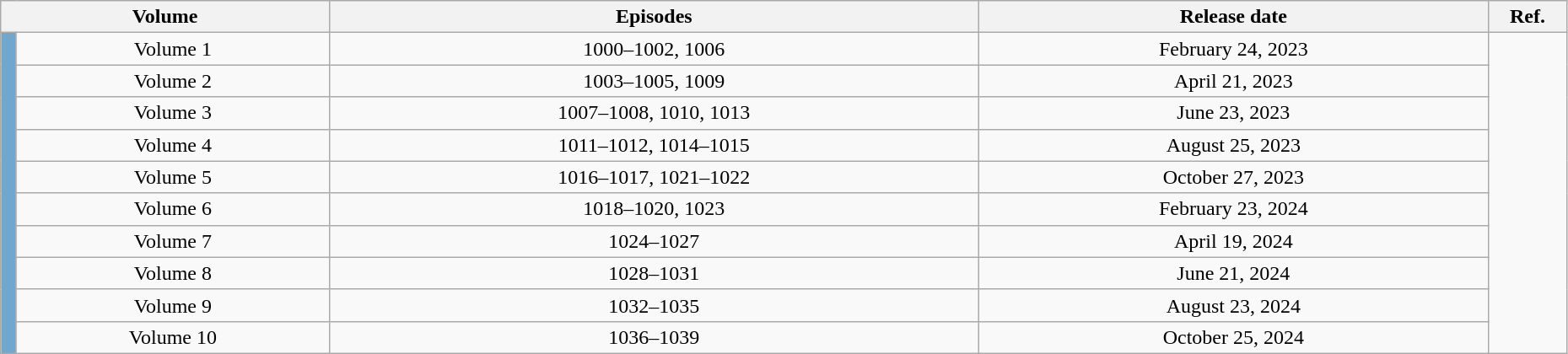<table class="wikitable" style="text-align: center; width: 98%;">
<tr>
<th colspan="2" scope="column">Volume</th>
<th scope="column">Episodes</th>
<th scope="column">Release date</th>
<th width="5%" scope="column">Ref.</th>
</tr>
<tr>
<td rowspan="10" width="1%" style="background: #6fa7cd;"></td>
<td>Volume 1</td>
<td>1000–1002, 1006</td>
<td>February 24, 2023</td>
<td rowspan="10"></td>
</tr>
<tr>
<td>Volume 2</td>
<td>1003–1005, 1009</td>
<td>April 21, 2023</td>
</tr>
<tr>
<td>Volume 3</td>
<td>1007–1008, 1010, 1013</td>
<td>June 23, 2023</td>
</tr>
<tr>
<td>Volume 4</td>
<td>1011–1012, 1014–1015</td>
<td>August 25, 2023</td>
</tr>
<tr>
<td>Volume 5</td>
<td>1016–1017, 1021–1022</td>
<td>October 27, 2023</td>
</tr>
<tr>
<td>Volume 6</td>
<td>1018–1020, 1023</td>
<td>February 23, 2024</td>
</tr>
<tr>
<td>Volume 7</td>
<td>1024–1027</td>
<td>April 19, 2024</td>
</tr>
<tr>
<td>Volume 8</td>
<td>1028–1031</td>
<td>June 21, 2024</td>
</tr>
<tr>
<td>Volume 9</td>
<td>1032–1035</td>
<td>August 23, 2024</td>
</tr>
<tr>
<td>Volume 10</td>
<td>1036–1039</td>
<td>October 25, 2024</td>
</tr>
</table>
